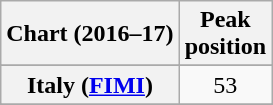<table class="wikitable sortable plainrowheaders">
<tr>
<th>Chart (2016–17)</th>
<th>Peak<br>position</th>
</tr>
<tr>
</tr>
<tr>
</tr>
<tr>
</tr>
<tr>
</tr>
<tr>
</tr>
<tr>
</tr>
<tr>
</tr>
<tr>
</tr>
<tr>
</tr>
<tr>
<th scope="row">Italy (<a href='#'>FIMI</a>)</th>
<td align="center">53</td>
</tr>
<tr>
</tr>
<tr>
</tr>
<tr>
</tr>
<tr>
</tr>
<tr>
</tr>
<tr>
</tr>
<tr>
</tr>
<tr>
</tr>
<tr>
</tr>
</table>
